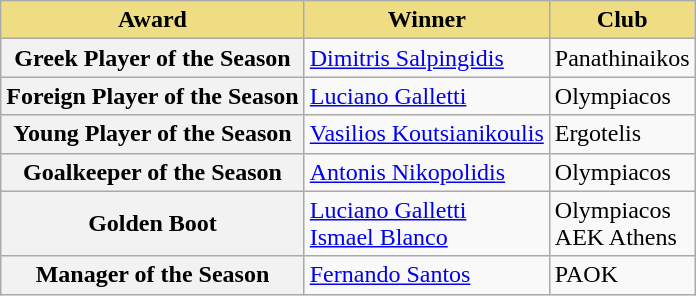<table class="wikitable">
<tr>
<th style="background-color: #eedd82">Award</th>
<th style="background-color: #eedd82">Winner</th>
<th style="background-color: #eedd82">Club</th>
</tr>
<tr>
<th>Greek Player of the Season</th>
<td> <a href='#'>Dimitris Salpingidis</a></td>
<td>Panathinaikos</td>
</tr>
<tr>
<th>Foreign Player of the Season</th>
<td> <a href='#'>Luciano Galletti</a></td>
<td>Olympiacos</td>
</tr>
<tr>
<th>Young Player of the Season</th>
<td> <a href='#'>Vasilios Koutsianikoulis</a></td>
<td>Ergotelis</td>
</tr>
<tr>
<th>Goalkeeper of the Season</th>
<td> <a href='#'>Antonis Nikopolidis</a></td>
<td>Olympiacos</td>
</tr>
<tr>
<th>Golden Boot</th>
<td> <a href='#'>Luciano Galletti</a><br> <a href='#'>Ismael Blanco</a></td>
<td>Olympiacos<br>AEK Athens</td>
</tr>
<tr>
<th>Manager of the Season</th>
<td> <a href='#'>Fernando Santos</a></td>
<td>PAOK</td>
</tr>
</table>
